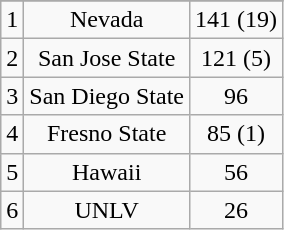<table class="wikitable" style="display: inline-table;">
<tr align="center">
</tr>
<tr align="center">
<td>1</td>
<td>Nevada</td>
<td>141 (19)</td>
</tr>
<tr align="center">
<td>2</td>
<td>San Jose State</td>
<td>121 (5)</td>
</tr>
<tr align="center">
<td>3</td>
<td>San Diego State</td>
<td>96</td>
</tr>
<tr align="center">
<td>4</td>
<td>Fresno State</td>
<td>85 (1)</td>
</tr>
<tr align="center">
<td>5</td>
<td>Hawaii</td>
<td>56</td>
</tr>
<tr align="center">
<td>6</td>
<td>UNLV</td>
<td>26</td>
</tr>
</table>
